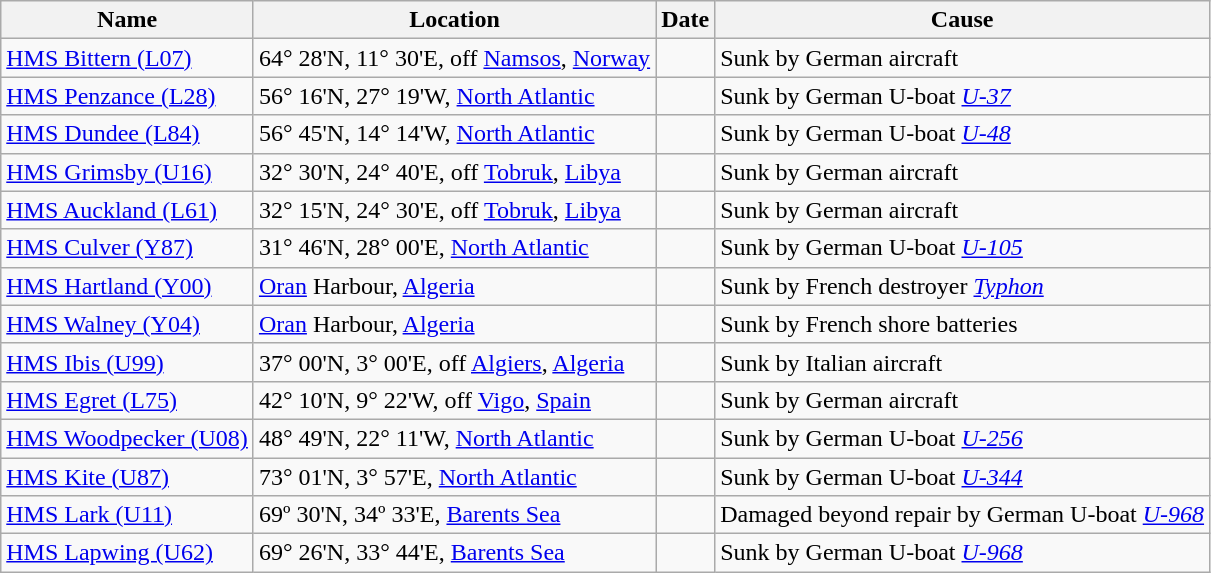<table class="wikitable sortable">
<tr>
<th>Name</th>
<th>Location</th>
<th>Date</th>
<th>Cause</th>
</tr>
<tr>
<td><a href='#'>HMS Bittern (L07)</a></td>
<td>64° 28'N, 11° 30'E, off <a href='#'>Namsos</a>, <a href='#'>Norway</a></td>
<td></td>
<td>Sunk by German aircraft</td>
</tr>
<tr>
<td><a href='#'>HMS Penzance (L28)</a></td>
<td>56° 16'N, 27° 19'W, <a href='#'>North Atlantic</a></td>
<td></td>
<td>Sunk by German U-boat <a href='#'><em>U-37</em></a></td>
</tr>
<tr>
<td><a href='#'>HMS Dundee (L84)</a></td>
<td>56° 45'N, 14° 14'W, <a href='#'>North Atlantic</a></td>
<td></td>
<td>Sunk by German U-boat <a href='#'><em>U-48</em></a></td>
</tr>
<tr>
<td><a href='#'>HMS Grimsby (U16)</a></td>
<td>32° 30'N, 24° 40'E, off <a href='#'>Tobruk</a>, <a href='#'>Libya</a></td>
<td></td>
<td>Sunk by German aircraft</td>
</tr>
<tr>
<td><a href='#'>HMS Auckland (L61)</a></td>
<td>32° 15'N, 24° 30'E, off <a href='#'>Tobruk</a>, <a href='#'>Libya</a></td>
<td></td>
<td>Sunk by German aircraft</td>
</tr>
<tr>
<td><a href='#'>HMS Culver (Y87)</a></td>
<td>31° 46'N, 28° 00'E, <a href='#'>North Atlantic</a></td>
<td></td>
<td>Sunk by German U-boat <em><a href='#'>U-105</a></em></td>
</tr>
<tr>
<td><a href='#'>HMS Hartland (Y00)</a></td>
<td><a href='#'>Oran</a> Harbour, <a href='#'>Algeria</a></td>
<td></td>
<td>Sunk by French destroyer <em><a href='#'>Typhon</a></em></td>
</tr>
<tr>
<td><a href='#'>HMS Walney (Y04)</a></td>
<td><a href='#'>Oran</a> Harbour, <a href='#'>Algeria</a></td>
<td></td>
<td>Sunk by French shore batteries</td>
</tr>
<tr>
<td><a href='#'>HMS Ibis (U99)</a></td>
<td>37° 00'N, 3° 00'E, off <a href='#'>Algiers</a>, <a href='#'>Algeria</a></td>
<td></td>
<td>Sunk by Italian aircraft</td>
</tr>
<tr>
<td><a href='#'>HMS Egret (L75)</a></td>
<td>42° 10'N, 9° 22'W, off <a href='#'>Vigo</a>, <a href='#'>Spain</a></td>
<td></td>
<td>Sunk by German aircraft</td>
</tr>
<tr>
<td><a href='#'>HMS Woodpecker (U08)</a></td>
<td>48° 49'N, 22° 11'W, <a href='#'>North Atlantic</a></td>
<td></td>
<td>Sunk by German U-boat <a href='#'><em>U-256</em></a></td>
</tr>
<tr>
<td><a href='#'>HMS Kite (U87)</a></td>
<td>73° 01'N, 3° 57'E, <a href='#'>North Atlantic</a></td>
<td></td>
<td>Sunk by German U-boat <a href='#'><em>U-344</em></a></td>
</tr>
<tr>
<td><a href='#'>HMS Lark (U11)</a></td>
<td>69º 30'N, 34º 33'E, <a href='#'>Barents Sea</a></td>
<td></td>
<td>Damaged beyond repair by German U-boat <a href='#'><em>U-968</em></a></td>
</tr>
<tr>
<td><a href='#'>HMS Lapwing (U62)</a></td>
<td>69° 26'N, 33° 44'E, <a href='#'>Barents Sea</a></td>
<td></td>
<td>Sunk by German U-boat <a href='#'><em>U-968</em></a></td>
</tr>
</table>
